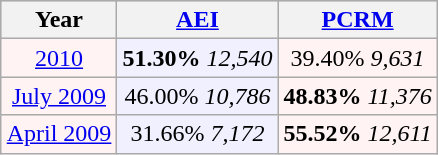<table class="wikitable"  style="float:right; font-size:100%; margin: 1em 1em 1em 1em;">
<tr style="background:lightgrey;">
<th>Year</th>
<th><a href='#'>AEI</a></th>
<th><a href='#'>PCRM</a></th>
</tr>
<tr>
<td style="text-align:center; background:#fff3f3;"><a href='#'>2010</a></td>
<td style="text-align:center; background:#f0f0ff;"><strong>51.30%</strong> <em>12,540</em></td>
<td style="text-align:center; background:#fff3f3;">39.40% <em>9,631</em></td>
</tr>
<tr>
<td style="text-align:center; background:#fff3f3;"><a href='#'>July 2009</a></td>
<td style="text-align:center; background:#f0f0ff;">46.00% <em>10,786</em></td>
<td style="text-align:center; background:#fff3f3;"><strong>48.83%</strong> <em>11,376</em></td>
</tr>
<tr>
<td style="text-align:center; background:#fff3f3;"><a href='#'>April 2009</a></td>
<td style="text-align:center; background:#f0f0ff;">31.66% <em>7,172</em></td>
<td style="text-align:center; background:#fff3f3;"><strong>55.52%</strong> <em>12,611</em></td>
</tr>
</table>
